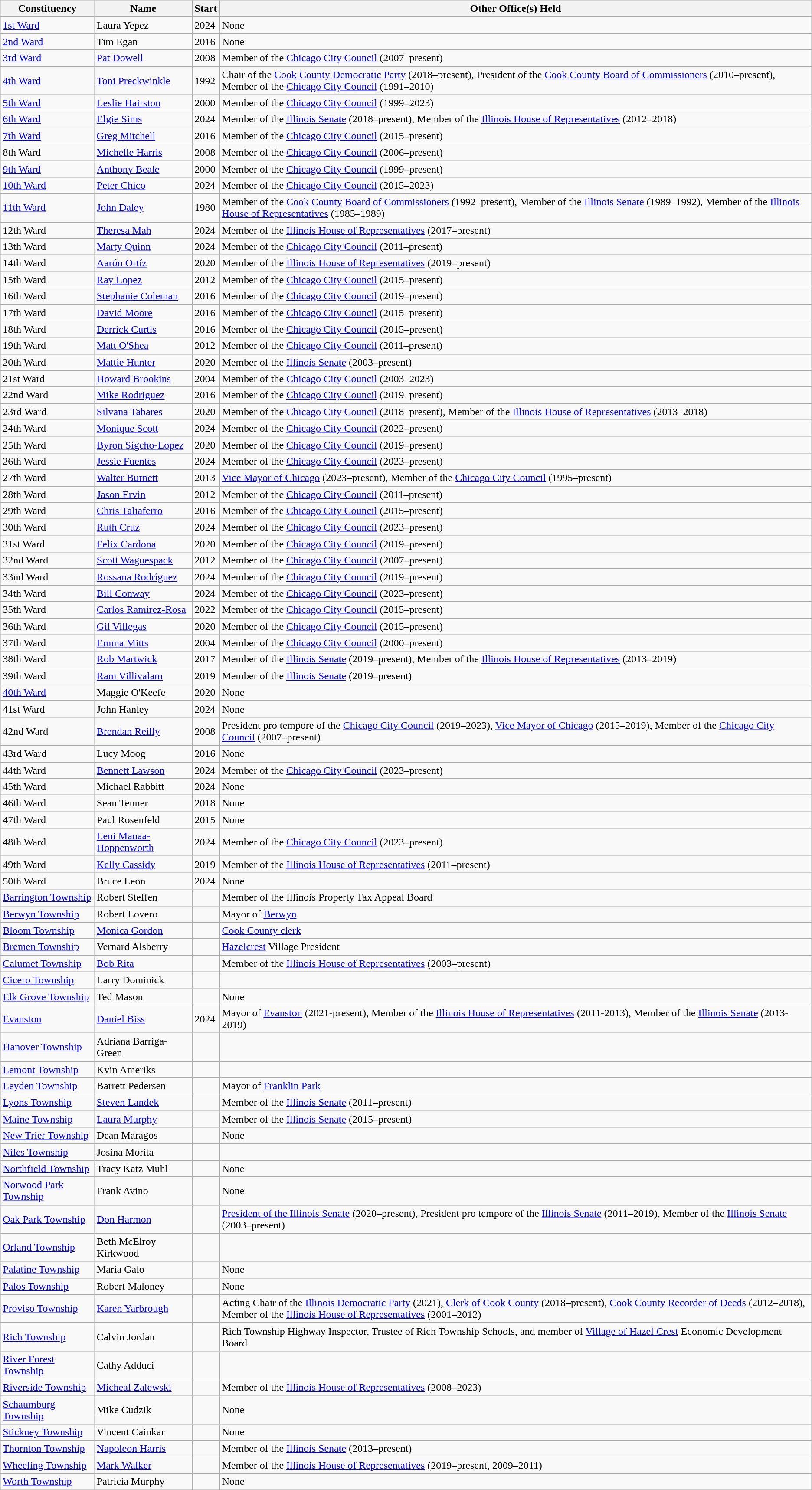<table class="wikitable sortable">
<tr>
<th>Constituency<br></th>
<th>Name</th>
<th>Start</th>
<th>Other Office(s) Held</th>
</tr>
<tr>
<td><a href='#'>1st Ward</a></td>
<td>Laura Yepez</td>
<td>2024</td>
<td>None</td>
</tr>
<tr>
<td><a href='#'>2nd Ward</a></td>
<td>Tim Egan</td>
<td>2016</td>
<td>None</td>
</tr>
<tr>
<td><a href='#'>3rd Ward</a></td>
<td><a href='#'>Pat Dowell</a></td>
<td>2008</td>
<td>Member of the <a href='#'>Chicago City Council</a> (2007–present)</td>
</tr>
<tr>
<td><a href='#'>4th Ward</a></td>
<td><a href='#'>Toni Preckwinkle</a></td>
<td>1992</td>
<td>Chair of the <a href='#'>Cook County Democratic Party</a> (2018–present), President of the <a href='#'>Cook County Board of Commissioners</a> (2010–present), Member of the <a href='#'>Chicago City Council</a> (1991–2010)</td>
</tr>
<tr>
<td><a href='#'>5th Ward</a></td>
<td><a href='#'>Leslie Hairston</a></td>
<td>2000</td>
<td>Member of the <a href='#'>Chicago City Council</a> (1999–2023)</td>
</tr>
<tr>
<td><a href='#'>6th Ward</a></td>
<td><a href='#'>Elgie Sims</a></td>
<td>2024</td>
<td>Member of the <a href='#'>Illinois Senate</a> (2018–present), Member of the <a href='#'>Illinois House of Representatives</a> (2012–2018)</td>
</tr>
<tr>
<td><a href='#'>7th Ward</a></td>
<td><a href='#'>Greg Mitchell</a></td>
<td>2016</td>
<td>Member of the <a href='#'>Chicago City Council</a> (2015–present)</td>
</tr>
<tr>
<td>8th Ward</td>
<td><a href='#'>Michelle Harris</a></td>
<td>2008</td>
<td>Member of the <a href='#'>Chicago City Council</a> (2006–present)</td>
</tr>
<tr>
<td><a href='#'>9th Ward</a></td>
<td><a href='#'>Anthony Beale</a></td>
<td>2000</td>
<td>Member of the <a href='#'>Chicago City Council</a> (1999–present)</td>
</tr>
<tr>
<td><a href='#'>10th Ward</a></td>
<td><a href='#'>Peter Chico</a></td>
<td>2024</td>
<td>Member of the <a href='#'>Chicago City Council</a> (2015–2023)</td>
</tr>
<tr>
<td><a href='#'>11th Ward</a></td>
<td><a href='#'>John Daley</a></td>
<td>1980</td>
<td>Member of the <a href='#'>Cook County Board of Commissioners</a> (1992–present), Member of the <a href='#'>Illinois Senate</a> (1989–1992), Member of the <a href='#'>Illinois House of Representatives</a> (1985–1989)</td>
</tr>
<tr>
<td>12th Ward</td>
<td><a href='#'>Theresa Mah</a></td>
<td>2024</td>
<td>Member of the <a href='#'>Illinois House of Representatives</a> (2017–present)</td>
</tr>
<tr>
<td>13th Ward</td>
<td><a href='#'>Marty Quinn</a></td>
<td>2024</td>
<td>Member of the <a href='#'>Chicago City Council</a> (2011–present)</td>
</tr>
<tr>
<td>14th Ward</td>
<td><a href='#'>Aarón Ortíz</a></td>
<td>2020</td>
<td>Member of the <a href='#'>Illinois House of Representatives</a> (2019–present)</td>
</tr>
<tr>
<td>15th Ward</td>
<td><a href='#'>Ray Lopez</a></td>
<td>2012</td>
<td>Member of the <a href='#'>Chicago City Council</a> (2015–present)</td>
</tr>
<tr>
<td>16th Ward</td>
<td><a href='#'>Stephanie Coleman</a></td>
<td>2016</td>
<td>Member of the <a href='#'>Chicago City Council</a> (2019–present)</td>
</tr>
<tr>
<td>17th Ward</td>
<td><a href='#'>David Moore</a></td>
<td>2016</td>
<td>Member of the <a href='#'>Chicago City Council</a> (2015–present)</td>
</tr>
<tr>
<td>18th Ward</td>
<td><a href='#'>Derrick Curtis</a></td>
<td>2016</td>
<td>Member of the <a href='#'>Chicago City Council</a> (2015–present)</td>
</tr>
<tr>
<td>19th Ward</td>
<td><a href='#'>Matt O'Shea</a></td>
<td>2012</td>
<td>Member of the <a href='#'>Chicago City Council</a> (2011–present)</td>
</tr>
<tr>
<td>20th Ward</td>
<td><a href='#'>Mattie Hunter</a></td>
<td>2020</td>
<td>Member of the <a href='#'>Illinois Senate</a> (2003–present)</td>
</tr>
<tr>
<td>21st Ward</td>
<td><a href='#'>Howard Brookins</a></td>
<td>2004</td>
<td>Member of the <a href='#'>Chicago City Council</a> (2003–2023)</td>
</tr>
<tr>
<td>22nd Ward</td>
<td><a href='#'>Mike Rodriguez</a></td>
<td>2016</td>
<td>Member of the <a href='#'>Chicago City Council</a> (2019–present)</td>
</tr>
<tr>
<td>23rd Ward</td>
<td><a href='#'>Silvana Tabares</a></td>
<td>2020</td>
<td>Member of the <a href='#'>Chicago City Council</a> (2018–present), Member of the <a href='#'>Illinois House of Representatives</a> (2013–2018)</td>
</tr>
<tr>
<td>24th Ward</td>
<td><a href='#'>Monique Scott</a></td>
<td>2024</td>
<td>Member of the <a href='#'>Chicago City Council</a> (2022–present)</td>
</tr>
<tr>
<td>25th Ward</td>
<td><a href='#'>Byron Sigcho-Lopez</a></td>
<td>2020</td>
<td>Member of the <a href='#'>Chicago City Council</a> (2019–present)</td>
</tr>
<tr>
<td>26th Ward</td>
<td><a href='#'>Jessie Fuentes</a></td>
<td>2024</td>
<td>Member of the <a href='#'>Chicago City Council</a> (2023–present)</td>
</tr>
<tr>
<td>27th Ward</td>
<td><a href='#'>Walter Burnett</a></td>
<td>2013</td>
<td><a href='#'>Vice Mayor of Chicago</a> (2023–present), Member of the <a href='#'>Chicago City Council</a> (1995–present)</td>
</tr>
<tr>
<td>28th Ward</td>
<td><a href='#'>Jason Ervin</a></td>
<td>2012</td>
<td>Member of the <a href='#'>Chicago City Council</a> (2011–present)</td>
</tr>
<tr>
<td>29th Ward</td>
<td><a href='#'>Chris Taliaferro</a></td>
<td>2016</td>
<td>Member of the <a href='#'>Chicago City Council</a> (2015–present)</td>
</tr>
<tr>
<td>30th Ward</td>
<td><a href='#'>Ruth Cruz</a></td>
<td>2024</td>
<td>Member of the <a href='#'>Chicago City Council</a> (2023–present)</td>
</tr>
<tr>
<td>31st Ward</td>
<td><a href='#'>Felix Cardona</a></td>
<td>2020</td>
<td>Member of the <a href='#'>Chicago City Council</a> (2019–present)</td>
</tr>
<tr>
<td>32nd Ward</td>
<td><a href='#'>Scott Waguespack</a></td>
<td>2012</td>
<td>Member of the <a href='#'>Chicago City Council</a> (2007–present)</td>
</tr>
<tr>
<td>33nd Ward</td>
<td><a href='#'>Rossana Rodríguez</a></td>
<td>2024</td>
<td>Member of the <a href='#'>Chicago City Council</a> (2019–present)</td>
</tr>
<tr>
<td>34th Ward</td>
<td><a href='#'>Bill Conway</a></td>
<td>2024</td>
<td>Member of the <a href='#'>Chicago City Council</a> (2023–present)</td>
</tr>
<tr>
<td>35th Ward</td>
<td><a href='#'>Carlos Ramirez-Rosa</a></td>
<td>2022</td>
<td>Member of the <a href='#'>Chicago City Council</a> (2015–present)</td>
</tr>
<tr>
<td>36th Ward</td>
<td><a href='#'>Gil Villegas</a></td>
<td>2020</td>
<td>Member of the <a href='#'>Chicago City Council</a> (2015–present)</td>
</tr>
<tr>
<td>37th Ward</td>
<td><a href='#'>Emma Mitts</a></td>
<td>2004</td>
<td>Member of the <a href='#'>Chicago City Council</a> (2000–present)</td>
</tr>
<tr>
<td>38th Ward</td>
<td><a href='#'>Rob Martwick</a></td>
<td>2017</td>
<td>Member of the <a href='#'>Illinois Senate</a> (2019–present), Member of the <a href='#'>Illinois House of Representatives</a> (2013–2019)</td>
</tr>
<tr>
<td>39th Ward</td>
<td><a href='#'>Ram Villivalam</a></td>
<td>2019</td>
<td>Member of the <a href='#'>Illinois Senate</a> (2019–present)</td>
</tr>
<tr>
<td><a href='#'>40th Ward</a></td>
<td>Maggie O'Keefe</td>
<td>2020</td>
<td>None</td>
</tr>
<tr>
<td>41st Ward</td>
<td>John Hanley</td>
<td>2024</td>
<td>None</td>
</tr>
<tr>
<td>42nd Ward</td>
<td><a href='#'>Brendan Reilly</a></td>
<td>2008</td>
<td>President pro tempore of the <a href='#'>Chicago City Council</a> (2019–2023), <a href='#'>Vice Mayor of Chicago</a> (2015–2019), Member of the <a href='#'>Chicago City Council</a> (2007–present)</td>
</tr>
<tr>
<td>43rd Ward</td>
<td>Lucy Moog</td>
<td>2016</td>
<td>None</td>
</tr>
<tr>
<td>44th Ward</td>
<td><a href='#'>Bennett Lawson</a></td>
<td>2024</td>
<td>Member of the <a href='#'>Chicago City Council</a> (2023–present)</td>
</tr>
<tr>
<td>45th Ward</td>
<td>Michael Rabbitt</td>
<td>2024</td>
<td>None</td>
</tr>
<tr>
<td>46th Ward</td>
<td>Sean Tenner</td>
<td>2018</td>
<td>None</td>
</tr>
<tr>
<td>47th Ward</td>
<td>Paul Rosenfeld</td>
<td>2015</td>
<td>None</td>
</tr>
<tr>
<td>48th Ward</td>
<td><a href='#'>Leni Manaa-Hoppenworth</a></td>
<td>2024</td>
<td>Member of the <a href='#'>Chicago City Council</a> (2023–present)</td>
</tr>
<tr>
<td>49th Ward</td>
<td><a href='#'>Kelly Cassidy</a></td>
<td>2019</td>
<td>Member of the <a href='#'>Illinois House of Representatives</a> (2011–present)</td>
</tr>
<tr>
<td>50th Ward</td>
<td>Bruce Leon</td>
<td>2024</td>
<td>None</td>
</tr>
<tr>
<td><a href='#'>Barrington Township</a></td>
<td>Robert Steffen</td>
<td></td>
<td>Member of the Illinois Property Tax Appeal Board</td>
</tr>
<tr>
<td><a href='#'>Berwyn Township</a></td>
<td>Robert Lovero</td>
<td></td>
<td>Mayor of <a href='#'>Berwyn</a></td>
</tr>
<tr>
<td><a href='#'>Bloom Township</a></td>
<td><a href='#'>Monica Gordon</a></td>
<td></td>
<td><a href='#'>Cook County clerk</a></td>
</tr>
<tr>
<td><a href='#'>Bremen Township</a></td>
<td>Vernard Alsberry</td>
<td></td>
<td><a href='#'>Hazelcrest</a> Village President</td>
</tr>
<tr>
<td><a href='#'>Calumet Township</a></td>
<td><a href='#'>Bob Rita</a></td>
<td></td>
<td>Member of the <a href='#'>Illinois House of Representatives</a> (2003–present)</td>
</tr>
<tr>
<td><a href='#'>Cicero Township</a></td>
<td>Larry Dominick</td>
<td></td>
<td></td>
</tr>
<tr>
<td><a href='#'>Elk Grove Township</a></td>
<td>Ted Mason</td>
<td></td>
<td>None</td>
</tr>
<tr>
<td><a href='#'>Evanston</a></td>
<td><a href='#'>Daniel Biss</a></td>
<td>2024</td>
<td>Mayor of <a href='#'>Evanston</a> (2021-present), Member of the <a href='#'>Illinois House of Representatives</a> (2011-2013), Member of the <a href='#'>Illinois Senate</a> (2013-2019)</td>
</tr>
<tr>
<td><a href='#'>Hanover Township</a></td>
<td>Adriana Barriga-Green</td>
<td></td>
<td></td>
</tr>
<tr>
<td><a href='#'>Lemont Township</a></td>
<td>Kvin Ameriks</td>
<td></td>
<td></td>
</tr>
<tr>
<td><a href='#'>Leyden Township</a></td>
<td>Barrett Pedersen</td>
<td></td>
<td>Mayor of <a href='#'>Franklin Park</a></td>
</tr>
<tr>
<td><a href='#'>Lyons Township</a></td>
<td><a href='#'>Steven Landek</a></td>
<td></td>
<td>Member of the <a href='#'>Illinois Senate</a> (2011–present)</td>
</tr>
<tr>
<td><a href='#'>Maine Township</a></td>
<td><a href='#'>Laura Murphy</a></td>
<td></td>
<td>Member of the <a href='#'>Illinois Senate</a> (2015–present)</td>
</tr>
<tr>
<td><a href='#'>New Trier Township</a></td>
<td>Dean Maragos</td>
<td></td>
<td>None</td>
</tr>
<tr>
<td><a href='#'>Niles Township</a></td>
<td>Josina Morita</td>
<td></td>
<td></td>
</tr>
<tr>
<td><a href='#'>Northfield Township</a></td>
<td>Tracy Katz Muhl</td>
<td></td>
<td>None</td>
</tr>
<tr>
<td><a href='#'>Norwood Park Township</a></td>
<td>Frank Avino</td>
<td></td>
<td>None</td>
</tr>
<tr>
<td><a href='#'>Oak Park Township</a></td>
<td><a href='#'>Don Harmon</a></td>
<td></td>
<td><a href='#'>President of the Illinois Senate</a> (2020–present), President pro tempore of the <a href='#'>Illinois Senate</a> (2011–2019), Member of the <a href='#'>Illinois Senate</a> (2003–present)</td>
</tr>
<tr>
<td><a href='#'>Orland Township</a></td>
<td>Beth McElroy Kirkwood</td>
<td></td>
<td></td>
</tr>
<tr>
<td><a href='#'>Palatine Township</a></td>
<td>Maria Galo</td>
<td></td>
<td>None</td>
</tr>
<tr>
<td><a href='#'>Palos Township</a></td>
<td>Robert Maloney</td>
<td></td>
<td>None</td>
</tr>
<tr>
<td><a href='#'>Proviso Township</a></td>
<td><a href='#'>Karen Yarbrough</a></td>
<td></td>
<td>Acting Chair of the <a href='#'>Illinois Democratic Party</a> (2021), <a href='#'>Clerk of Cook County</a> (2018–present), <a href='#'>Cook County Recorder of Deeds</a> (2012–2018), Member of the <a href='#'>Illinois House of Representatives</a> (2001–2012)</td>
</tr>
<tr>
<td><a href='#'>Rich Township</a></td>
<td>Calvin Jordan</td>
<td></td>
<td>Rich Township Highway Inspector, Trustee of Rich Township Schools, and member of <a href='#'>Village of Hazel Crest</a> Economic Development Board</td>
</tr>
<tr>
<td><a href='#'>River Forest Township</a></td>
<td>Cathy Adduci</td>
<td></td>
<td></td>
</tr>
<tr>
<td><a href='#'>Riverside Township</a></td>
<td><a href='#'>Micheal Zalewski</a></td>
<td></td>
<td>Member of the <a href='#'>Illinois House of Representatives</a> (2008–2023)</td>
</tr>
<tr>
<td><a href='#'>Schaumburg Township</a></td>
<td>Mike Cudzik</td>
<td></td>
<td>None</td>
</tr>
<tr>
<td><a href='#'>Stickney Township</a></td>
<td>Vincent Cainkar</td>
<td></td>
<td>None</td>
</tr>
<tr>
<td><a href='#'>Thornton Township</a></td>
<td><a href='#'>Napoleon Harris</a></td>
<td></td>
<td>Member of the <a href='#'>Illinois Senate</a> (2013–present)</td>
</tr>
<tr>
<td><a href='#'>Wheeling Township</a></td>
<td><a href='#'>Mark Walker</a></td>
<td></td>
<td>Member of the <a href='#'>Illinois House of Representatives</a> (2019–present, 2009–2011)</td>
</tr>
<tr>
<td><a href='#'>Worth Township</a></td>
<td>Patricia Murphy</td>
<td></td>
<td>None</td>
</tr>
</table>
